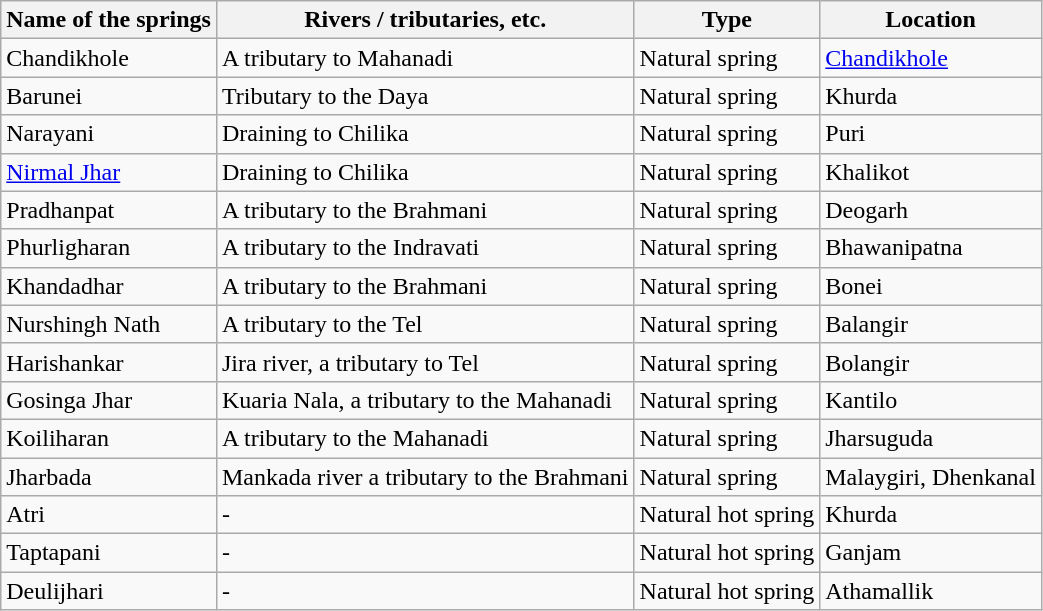<table class="wikitable">
<tr>
<th>Name of the springs</th>
<th>Rivers / tributaries, etc.</th>
<th>Type</th>
<th>Location</th>
</tr>
<tr>
<td>Chandikhole</td>
<td>A tributary to Mahanadi</td>
<td>Natural spring</td>
<td><a href='#'>Chandikhole</a></td>
</tr>
<tr>
<td>Barunei</td>
<td>Tributary to the Daya</td>
<td>Natural spring</td>
<td>Khurda</td>
</tr>
<tr>
<td>Narayani</td>
<td>Draining to Chilika</td>
<td>Natural spring</td>
<td>Puri</td>
</tr>
<tr>
<td><a href='#'>Nirmal Jhar</a></td>
<td>Draining to Chilika</td>
<td>Natural spring</td>
<td>Khalikot</td>
</tr>
<tr>
<td>Pradhanpat</td>
<td>A tributary to the Brahmani</td>
<td>Natural spring</td>
<td>Deogarh</td>
</tr>
<tr>
<td>Phurligharan</td>
<td>A tributary to the Indravati</td>
<td>Natural spring</td>
<td>Bhawanipatna</td>
</tr>
<tr>
<td>Khandadhar</td>
<td>A tributary to the Brahmani</td>
<td>Natural spring</td>
<td>Bonei</td>
</tr>
<tr>
<td>Nurshingh Nath</td>
<td>A tributary to the Tel</td>
<td>Natural spring</td>
<td>Balangir</td>
</tr>
<tr>
<td>Harishankar</td>
<td>Jira river, a tributary to Tel</td>
<td>Natural spring</td>
<td>Bolangir</td>
</tr>
<tr>
<td>Gosinga Jhar</td>
<td>Kuaria Nala, a tributary to the Mahanadi</td>
<td>Natural spring</td>
<td>Kantilo</td>
</tr>
<tr>
<td>Koiliharan</td>
<td>A tributary to the Mahanadi</td>
<td>Natural spring</td>
<td>Jharsuguda</td>
</tr>
<tr>
<td>Jharbada</td>
<td>Mankada river a tributary to the Brahmani</td>
<td>Natural spring</td>
<td>Malaygiri, Dhenkanal</td>
</tr>
<tr>
<td>Atri</td>
<td>-</td>
<td>Natural hot spring</td>
<td>Khurda</td>
</tr>
<tr>
<td>Taptapani</td>
<td>-</td>
<td>Natural hot spring</td>
<td>Ganjam</td>
</tr>
<tr>
<td>Deulijhari</td>
<td>-</td>
<td>Natural hot spring</td>
<td>Athamallik</td>
</tr>
</table>
